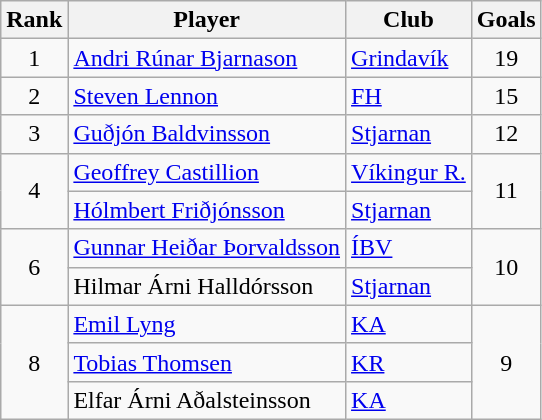<table class="wikitable sortable" style="text-align:center">
<tr>
<th>Rank</th>
<th>Player</th>
<th>Club</th>
<th>Goals</th>
</tr>
<tr>
<td>1</td>
<td align="left"> <a href='#'>Andri Rúnar Bjarnason</a></td>
<td align="left"><a href='#'>Grindavík</a></td>
<td>19</td>
</tr>
<tr>
<td>2</td>
<td align="left"> <a href='#'>Steven Lennon</a></td>
<td align="left"><a href='#'>FH</a></td>
<td>15</td>
</tr>
<tr>
<td>3</td>
<td align="left"> <a href='#'>Guðjón Baldvinsson</a></td>
<td align="left"><a href='#'>Stjarnan</a></td>
<td>12</td>
</tr>
<tr>
<td rowspan="2">4</td>
<td align="left"> <a href='#'>Geoffrey Castillion</a></td>
<td align="left"><a href='#'>Víkingur R.</a></td>
<td rowspan="2">11</td>
</tr>
<tr>
<td align="left"> <a href='#'>Hólmbert Friðjónsson</a></td>
<td align="left"><a href='#'>Stjarnan</a></td>
</tr>
<tr>
<td rowspan="2">6</td>
<td align="left"> <a href='#'>Gunnar Heiðar Þorvaldsson</a></td>
<td align="left"><a href='#'>ÍBV</a></td>
<td rowspan="2">10</td>
</tr>
<tr>
<td align="left"> Hilmar Árni Halldórsson</td>
<td align="left"><a href='#'>Stjarnan</a></td>
</tr>
<tr>
<td rowspan="3">8</td>
<td align="left"> <a href='#'>Emil Lyng</a></td>
<td align="left"><a href='#'>KA</a></td>
<td rowspan="3">9</td>
</tr>
<tr>
<td align="left"> <a href='#'>Tobias Thomsen</a></td>
<td align="left"><a href='#'>KR</a></td>
</tr>
<tr>
<td align="left"> Elfar Árni Aðalsteinsson</td>
<td align="left"><a href='#'>KA</a></td>
</tr>
</table>
